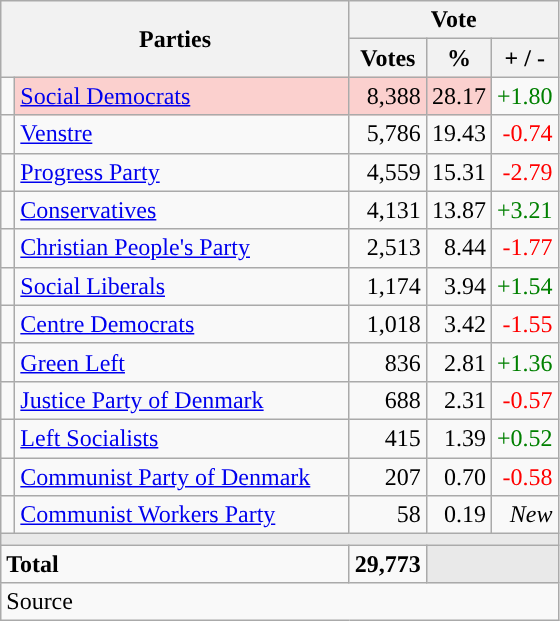<table class="wikitable" style="text-align:right;">
<tr>
<th style="text-align:centre;" rowspan="2" colspan="2" width="225">Parties</th>
<th colspan="3">Vote</th>
</tr>
<tr>
<th width="15">Votes</th>
<th width="15">%</th>
<th width="15">+ / -</th>
</tr>
<tr>
<td width="2" style="color:inherit;background:"></td>
<td bgcolor=#fbd0ce  align="left"><a href='#'>Social Democrats</a></td>
<td bgcolor=#fbd0ce>8,388</td>
<td bgcolor=#fbd0ce>28.17</td>
<td style=color:green;>+1.80</td>
</tr>
<tr>
<td width="2" style="color:inherit;background:"></td>
<td align="left"><a href='#'>Venstre</a></td>
<td>5,786</td>
<td>19.43</td>
<td style=color:red;>-0.74</td>
</tr>
<tr>
<td width="2" style="color:inherit;background:"></td>
<td align="left"><a href='#'>Progress Party</a></td>
<td>4,559</td>
<td>15.31</td>
<td style=color:red;>-2.79</td>
</tr>
<tr>
<td width="2" style="color:inherit;background:"></td>
<td align="left"><a href='#'>Conservatives</a></td>
<td>4,131</td>
<td>13.87</td>
<td style=color:green;>+3.21</td>
</tr>
<tr>
<td width="2" style="color:inherit;background:"></td>
<td align="left"><a href='#'>Christian People's Party</a></td>
<td>2,513</td>
<td>8.44</td>
<td style=color:red;>-1.77</td>
</tr>
<tr>
<td width="2" style="color:inherit;background:"></td>
<td align="left"><a href='#'>Social Liberals</a></td>
<td>1,174</td>
<td>3.94</td>
<td style=color:green;>+1.54</td>
</tr>
<tr>
<td width="2" style="color:inherit;background:"></td>
<td align="left"><a href='#'>Centre Democrats</a></td>
<td>1,018</td>
<td>3.42</td>
<td style=color:red;>-1.55</td>
</tr>
<tr>
<td width="2" style="color:inherit;background:"></td>
<td align="left"><a href='#'>Green Left</a></td>
<td>836</td>
<td>2.81</td>
<td style=color:green;>+1.36</td>
</tr>
<tr>
<td width="2" style="color:inherit;background:"></td>
<td align="left"><a href='#'>Justice Party of Denmark</a></td>
<td>688</td>
<td>2.31</td>
<td style=color:red;>-0.57</td>
</tr>
<tr>
<td width="2" style="color:inherit;background:"></td>
<td align="left"><a href='#'>Left Socialists</a></td>
<td>415</td>
<td>1.39</td>
<td style=color:green;>+0.52</td>
</tr>
<tr>
<td width="2" style="color:inherit;background:"></td>
<td align="left"><a href='#'>Communist Party of Denmark</a></td>
<td>207</td>
<td>0.70</td>
<td style=color:red;>-0.58</td>
</tr>
<tr>
<td width="2" style="color:inherit;background:"></td>
<td align="left"><a href='#'>Communist Workers Party</a></td>
<td>58</td>
<td>0.19</td>
<td><em>New</em></td>
</tr>
<tr>
<td colspan="7" bgcolor="#E9E9E9"></td>
</tr>
<tr>
<td align="left" colspan="2"><strong>Total</strong></td>
<td><strong>29,773</strong></td>
<td bgcolor="#E9E9E9" colspan="2"></td>
</tr>
<tr>
<td align="left" colspan="6">Source</td>
</tr>
</table>
